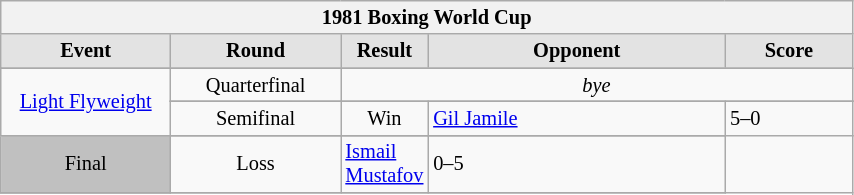<table style='font-size: 85%; text-align: left;' class='wikitable' width='45%'>
<tr>
<th colspan=5>1981 Boxing World Cup</th>
</tr>
<tr>
<th style='border-style: none none solid solid; background: #e3e3e3; width: 20%'><strong>Event</strong></th>
<th style='border-style: none none solid solid; background: #e3e3e3; width: 20%'><strong>Round</strong></th>
<th style='border-style: none none solid solid; background: #e3e3e3; width: 10%'><strong>Result</strong></th>
<th style='border-style: none none solid solid; background: #e3e3e3; width: 35%'><strong>Opponent</strong></th>
<th style='border-style: none none solid solid; background: #e3e3e3; width: 15%'><strong>Score</strong></th>
</tr>
<tr>
</tr>
<tr align=center>
<td rowspan="4" style="text-align:center;"><a href='#'>Light Flyweight</a></td>
<td align='center'>Quarterfinal</td>
<td colspan="3" style="text-align:center;"><em>bye</em></td>
</tr>
<tr>
</tr>
<tr align=center>
<td align='center'>Semifinal</td>
<td>Win</td>
<td align='left'> <a href='#'>Gil Jamile</a></td>
<td align='left'>5–0</td>
</tr>
<tr>
</tr>
<tr align=center>
<td align='center'; bgcolor="silver">Final</td>
<td>Loss</td>
<td align='left'> <a href='#'>Ismail Mustafov</a></td>
<td align='left'>0–5</td>
</tr>
<tr>
</tr>
</table>
